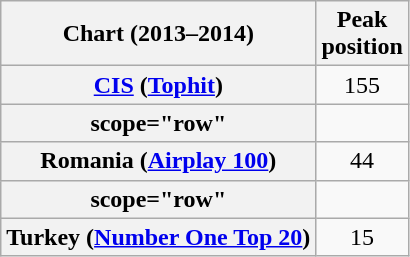<table class="wikitable plainrowheaders sortable" style="text-align:center;">
<tr>
<th scope="col">Chart (2013–2014)</th>
<th scope="col">Peak<br>position</th>
</tr>
<tr>
<th scope="row"><a href='#'>CIS</a> (<a href='#'>Tophit</a>)</th>
<td>155</td>
</tr>
<tr>
<th>scope="row" </th>
</tr>
<tr>
<th scope="row">Romania (<a href='#'>Airplay 100</a>)</th>
<td>44</td>
</tr>
<tr>
<th>scope="row" </th>
</tr>
<tr>
<th scope="row">Turkey (<a href='#'>Number One Top 20</a>)</th>
<td>15</td>
</tr>
</table>
